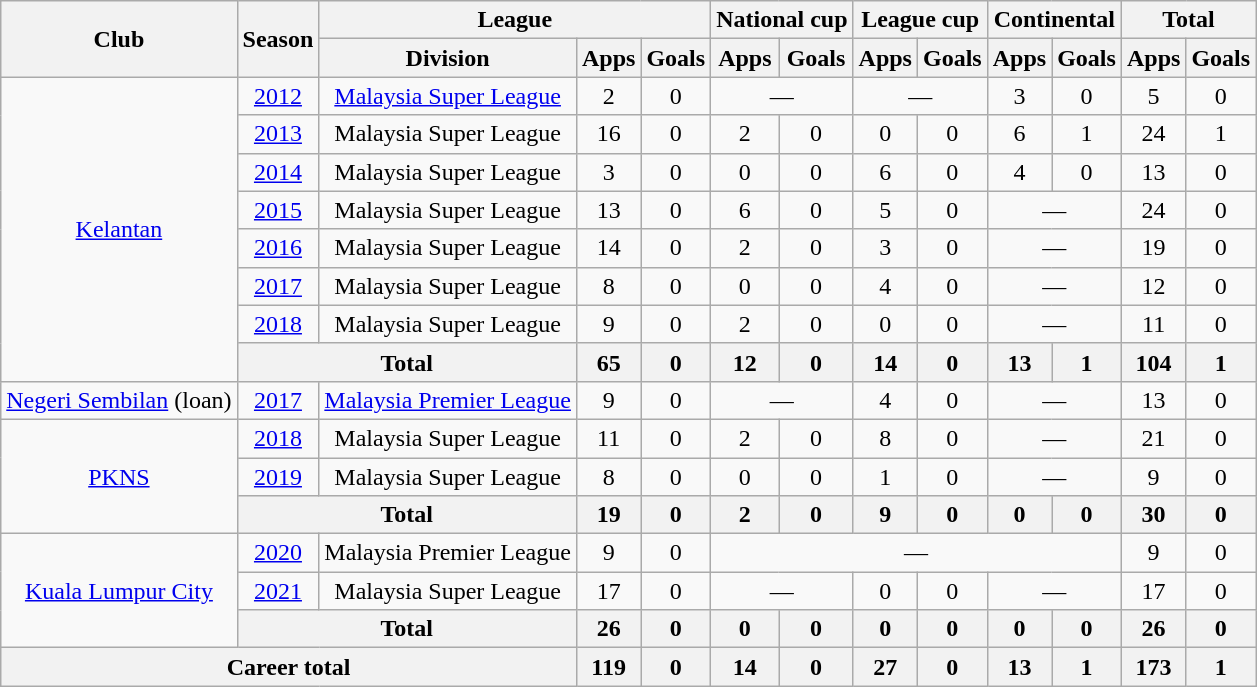<table class=wikitable style="text-align:center">
<tr>
<th rowspan="2">Club</th>
<th rowspan="2">Season</th>
<th colspan="3">League</th>
<th colspan="2">National cup</th>
<th colspan="2">League cup</th>
<th colspan="2">Continental</th>
<th colspan="2">Total</th>
</tr>
<tr>
<th>Division</th>
<th>Apps</th>
<th>Goals</th>
<th>Apps</th>
<th>Goals</th>
<th>Apps</th>
<th>Goals</th>
<th>Apps</th>
<th>Goals</th>
<th>Apps</th>
<th>Goals</th>
</tr>
<tr>
<td rowspan="8"><a href='#'>Kelantan</a></td>
<td><a href='#'>2012</a></td>
<td><a href='#'>Malaysia Super League</a></td>
<td>2</td>
<td>0</td>
<td colspan="2">—</td>
<td colspan="2">—</td>
<td colspan="1">3</td>
<td>0</td>
<td>5</td>
<td>0</td>
</tr>
<tr>
<td><a href='#'>2013</a></td>
<td>Malaysia Super League</td>
<td>16</td>
<td>0</td>
<td>2</td>
<td>0</td>
<td>0</td>
<td>0</td>
<td>6</td>
<td>1</td>
<td>24</td>
<td>1</td>
</tr>
<tr>
<td><a href='#'>2014</a></td>
<td>Malaysia Super League</td>
<td>3</td>
<td>0</td>
<td>0</td>
<td>0</td>
<td>6</td>
<td>0</td>
<td>4</td>
<td>0</td>
<td>13</td>
<td>0</td>
</tr>
<tr>
<td><a href='#'>2015</a></td>
<td>Malaysia Super League</td>
<td>13</td>
<td>0</td>
<td>6</td>
<td>0</td>
<td>5</td>
<td>0</td>
<td colspan="2">—</td>
<td>24</td>
<td>0</td>
</tr>
<tr>
<td><a href='#'>2016</a></td>
<td>Malaysia Super League</td>
<td>14</td>
<td>0</td>
<td>2</td>
<td>0</td>
<td>3</td>
<td>0</td>
<td colspan="2">—</td>
<td>19</td>
<td>0</td>
</tr>
<tr>
<td><a href='#'>2017</a></td>
<td>Malaysia Super League</td>
<td>8</td>
<td>0</td>
<td>0</td>
<td>0</td>
<td>4</td>
<td>0</td>
<td colspan="2">—</td>
<td>12</td>
<td>0</td>
</tr>
<tr>
<td><a href='#'>2018</a></td>
<td>Malaysia Super League</td>
<td>9</td>
<td>0</td>
<td>2</td>
<td>0</td>
<td>0</td>
<td>0</td>
<td colspan="2">—</td>
<td>11</td>
<td>0</td>
</tr>
<tr>
<th colspan="2">Total</th>
<th>65</th>
<th>0</th>
<th>12</th>
<th>0</th>
<th>14</th>
<th>0</th>
<th>13</th>
<th>1</th>
<th>104</th>
<th>1</th>
</tr>
<tr>
<td><a href='#'>Negeri Sembilan</a> (loan)</td>
<td><a href='#'>2017</a></td>
<td><a href='#'>Malaysia Premier League</a></td>
<td>9</td>
<td>0</td>
<td colspan="2">—</td>
<td>4</td>
<td>0</td>
<td colspan="2">—</td>
<td>13</td>
<td>0</td>
</tr>
<tr>
<td rowspan="3"><a href='#'>PKNS</a></td>
<td><a href='#'>2018</a></td>
<td>Malaysia Super League</td>
<td>11</td>
<td>0</td>
<td>2</td>
<td>0</td>
<td>8</td>
<td>0</td>
<td colspan="2">—</td>
<td>21</td>
<td>0</td>
</tr>
<tr>
<td><a href='#'>2019</a></td>
<td>Malaysia Super League</td>
<td>8</td>
<td>0</td>
<td>0</td>
<td>0</td>
<td>1</td>
<td>0</td>
<td colspan="2">—</td>
<td>9</td>
<td>0</td>
</tr>
<tr>
<th colspan="2">Total</th>
<th>19</th>
<th>0</th>
<th>2</th>
<th>0</th>
<th>9</th>
<th>0</th>
<th>0</th>
<th>0</th>
<th>30</th>
<th>0</th>
</tr>
<tr>
<td rowspan="3"><a href='#'>Kuala Lumpur City</a></td>
<td><a href='#'>2020</a></td>
<td>Malaysia Premier League</td>
<td>9</td>
<td>0</td>
<td colspan="6">—</td>
<td>9</td>
<td>0</td>
</tr>
<tr>
<td><a href='#'>2021</a></td>
<td>Malaysia Super League</td>
<td>17</td>
<td>0</td>
<td colspan="2">—</td>
<td>0</td>
<td>0</td>
<td colspan="2">—</td>
<td>17</td>
<td>0</td>
</tr>
<tr>
<th colspan="2">Total</th>
<th>26</th>
<th>0</th>
<th>0</th>
<th>0</th>
<th>0</th>
<th>0</th>
<th>0</th>
<th>0</th>
<th>26</th>
<th>0</th>
</tr>
<tr>
<th colspan=3>Career total</th>
<th>119</th>
<th>0</th>
<th>14</th>
<th>0</th>
<th>27</th>
<th>0</th>
<th>13</th>
<th>1</th>
<th>173</th>
<th>1</th>
</tr>
</table>
